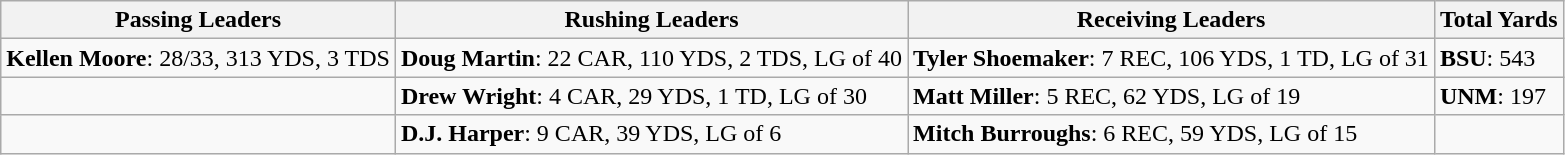<table class="wikitable">
<tr>
<th>Passing Leaders</th>
<th>Rushing Leaders</th>
<th>Receiving Leaders</th>
<th>Total Yards</th>
</tr>
<tr>
<td><strong>Kellen Moore</strong>: 28/33, 313 YDS, 3 TDS</td>
<td><strong>Doug Martin</strong>: 22 CAR, 110 YDS, 2 TDS, LG of 40</td>
<td><strong>Tyler Shoemaker</strong>: 7 REC, 106 YDS, 1 TD, LG of 31</td>
<td><strong>BSU</strong>: 543</td>
</tr>
<tr>
<td></td>
<td><strong>Drew Wright</strong>: 4 CAR, 29 YDS, 1 TD, LG of 30</td>
<td><strong>Matt Miller</strong>: 5 REC, 62 YDS, LG of 19</td>
<td><strong>UNM</strong>: 197</td>
</tr>
<tr>
<td></td>
<td><strong>D.J. Harper</strong>: 9 CAR, 39 YDS, LG of 6</td>
<td><strong>Mitch Burroughs</strong>: 6 REC, 59 YDS, LG of 15</td>
<td></td>
</tr>
</table>
